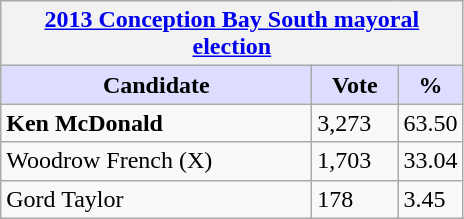<table class="wikitable">
<tr>
<th colspan="3"><a href='#'>2013 Conception Bay South mayoral election</a></th>
</tr>
<tr>
<th style="background:#ddf; width:200px;">Candidate</th>
<th style="background:#ddf; width:50px;">Vote</th>
<th style="background:#ddf; width:30px;">%</th>
</tr>
<tr>
<td><strong>Ken McDonald</strong></td>
<td>3,273</td>
<td>63.50</td>
</tr>
<tr>
<td>Woodrow French (X)</td>
<td>1,703</td>
<td>33.04</td>
</tr>
<tr>
<td>Gord Taylor</td>
<td>178</td>
<td>3.45</td>
</tr>
</table>
